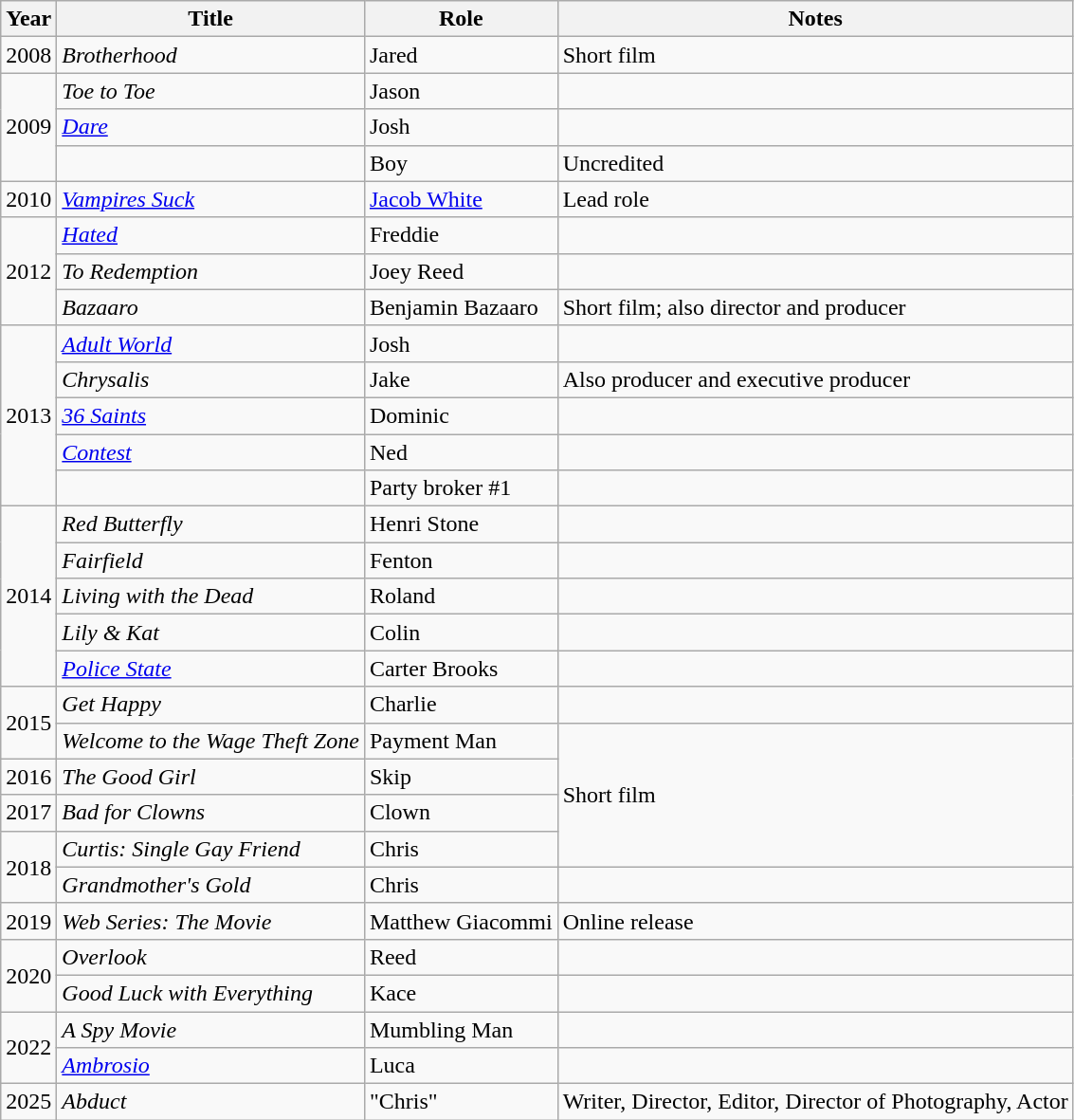<table class="wikitable sortable">
<tr>
<th>Year</th>
<th>Title</th>
<th>Role</th>
<th class="unsortable">Notes</th>
</tr>
<tr>
<td>2008</td>
<td><em>Brotherhood</em></td>
<td>Jared</td>
<td>Short film</td>
</tr>
<tr>
<td rowspan="3">2009</td>
<td><em>Toe to Toe</em></td>
<td>Jason</td>
<td></td>
</tr>
<tr>
<td><em><a href='#'>Dare</a></em></td>
<td>Josh</td>
<td></td>
</tr>
<tr>
<td><em></em></td>
<td>Boy</td>
<td>Uncredited</td>
</tr>
<tr>
<td>2010</td>
<td><em><a href='#'>Vampires Suck</a></em></td>
<td><a href='#'>Jacob White</a></td>
<td>Lead role</td>
</tr>
<tr>
<td rowspan="3">2012</td>
<td><em><a href='#'>Hated</a></em></td>
<td>Freddie</td>
<td></td>
</tr>
<tr>
<td><em>To Redemption</em></td>
<td>Joey Reed</td>
<td></td>
</tr>
<tr>
<td><em>Bazaaro</em></td>
<td>Benjamin Bazaaro</td>
<td>Short film; also director and producer</td>
</tr>
<tr>
<td rowspan="5">2013</td>
<td><em><a href='#'>Adult World</a></em></td>
<td>Josh</td>
<td></td>
</tr>
<tr>
<td><em>Chrysalis</em></td>
<td>Jake</td>
<td>Also producer and executive producer</td>
</tr>
<tr>
<td><em><a href='#'>36 Saints</a></em></td>
<td>Dominic</td>
<td></td>
</tr>
<tr>
<td><em><a href='#'>Contest</a></em></td>
<td>Ned</td>
<td></td>
</tr>
<tr>
<td><em></em></td>
<td>Party broker #1</td>
<td></td>
</tr>
<tr>
<td rowspan="5">2014</td>
<td><em>Red Butterfly</em></td>
<td>Henri Stone</td>
<td></td>
</tr>
<tr>
<td><em>Fairfield</em></td>
<td>Fenton</td>
<td></td>
</tr>
<tr>
<td><em>Living with the Dead</em></td>
<td>Roland</td>
<td></td>
</tr>
<tr>
<td><em>Lily & Kat</em></td>
<td>Colin</td>
<td></td>
</tr>
<tr>
<td><em><a href='#'>Police State</a></em></td>
<td>Carter Brooks</td>
<td></td>
</tr>
<tr>
<td rowspan="2">2015</td>
<td><em>Get Happy</em></td>
<td>Charlie</td>
<td></td>
</tr>
<tr>
<td><em>Welcome to the Wage Theft Zone</em></td>
<td>Payment Man</td>
<td rowspan="4">Short film</td>
</tr>
<tr>
<td>2016</td>
<td><em>The Good Girl</em></td>
<td>Skip</td>
</tr>
<tr>
<td>2017</td>
<td><em>Bad for Clowns</em></td>
<td>Clown</td>
</tr>
<tr>
<td rowspan="2">2018</td>
<td><em>Curtis: Single Gay Friend</em></td>
<td>Chris</td>
</tr>
<tr>
<td><em>Grandmother's Gold</em></td>
<td>Chris</td>
<td></td>
</tr>
<tr>
<td>2019</td>
<td><em>Web Series: The Movie</em></td>
<td>Matthew Giacommi</td>
<td>Online release</td>
</tr>
<tr>
<td rowspan="2">2020</td>
<td><em>Overlook</em></td>
<td>Reed</td>
<td></td>
</tr>
<tr>
<td><em>Good Luck with Everything</em></td>
<td>Kace</td>
<td></td>
</tr>
<tr>
<td rowspan="2">2022</td>
<td><em>A Spy Movie</em></td>
<td>Mumbling Man</td>
<td></td>
</tr>
<tr>
<td><em><a href='#'>Ambrosio</a></em></td>
<td>Luca</td>
<td></td>
</tr>
<tr>
<td rowspand="2">2025</td>
<td><em>Abduct</em></td>
<td>"Chris"</td>
<td>Writer, Director, Editor, Director of Photography, Actor</td>
</tr>
</table>
